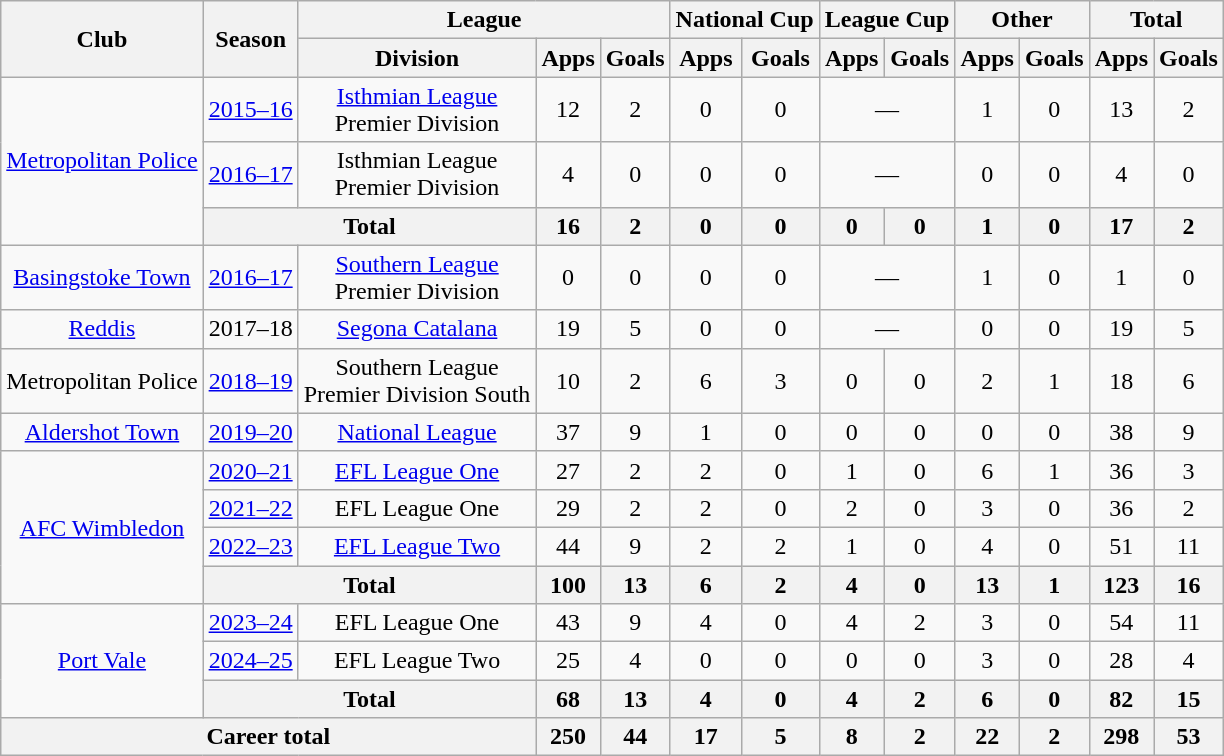<table class=wikitable style="text-align: center;">
<tr>
<th rowspan=2>Club</th>
<th rowspan=2>Season</th>
<th colspan=3>League</th>
<th colspan=2>National Cup</th>
<th colspan=2>League Cup</th>
<th colspan=2>Other</th>
<th colspan=2>Total</th>
</tr>
<tr>
<th>Division</th>
<th>Apps</th>
<th>Goals</th>
<th>Apps</th>
<th>Goals</th>
<th>Apps</th>
<th>Goals</th>
<th>Apps</th>
<th>Goals</th>
<th>Apps</th>
<th>Goals</th>
</tr>
<tr>
<td rowspan="3"><a href='#'>Metropolitan Police</a></td>
<td><a href='#'>2015–16</a></td>
<td><a href='#'>Isthmian League</a><br>Premier Division</td>
<td>12</td>
<td>2</td>
<td>0</td>
<td>0</td>
<td colspan="2">—</td>
<td>1</td>
<td>0</td>
<td>13</td>
<td>2</td>
</tr>
<tr>
<td><a href='#'>2016–17</a></td>
<td>Isthmian League<br>Premier Division</td>
<td>4</td>
<td>0</td>
<td>0</td>
<td>0</td>
<td colspan="2">—</td>
<td>0</td>
<td>0</td>
<td>4</td>
<td>0</td>
</tr>
<tr>
<th colspan="2">Total</th>
<th>16</th>
<th>2</th>
<th>0</th>
<th>0</th>
<th>0</th>
<th>0</th>
<th>1</th>
<th>0</th>
<th>17</th>
<th>2</th>
</tr>
<tr>
<td><a href='#'>Basingstoke Town</a></td>
<td><a href='#'>2016–17</a></td>
<td><a href='#'>Southern League</a><br>Premier Division</td>
<td>0</td>
<td>0</td>
<td>0</td>
<td>0</td>
<td colspan="2">—</td>
<td>1</td>
<td>0</td>
<td>1</td>
<td>0</td>
</tr>
<tr>
<td><a href='#'>Reddis</a></td>
<td>2017–18</td>
<td><a href='#'>Segona Catalana</a></td>
<td>19</td>
<td>5</td>
<td>0</td>
<td>0</td>
<td colspan="2">—</td>
<td>0</td>
<td>0</td>
<td>19</td>
<td>5</td>
</tr>
<tr>
<td>Metropolitan Police</td>
<td><a href='#'>2018–19</a></td>
<td>Southern League<br>Premier Division South</td>
<td>10</td>
<td>2</td>
<td>6</td>
<td>3</td>
<td>0</td>
<td>0</td>
<td>2</td>
<td>1</td>
<td>18</td>
<td>6</td>
</tr>
<tr>
<td><a href='#'>Aldershot Town</a></td>
<td><a href='#'>2019–20</a></td>
<td><a href='#'>National League</a></td>
<td>37</td>
<td>9</td>
<td>1</td>
<td>0</td>
<td>0</td>
<td>0</td>
<td>0</td>
<td>0</td>
<td>38</td>
<td>9</td>
</tr>
<tr>
<td rowspan="4"><a href='#'>AFC Wimbledon</a></td>
<td><a href='#'>2020–21</a></td>
<td><a href='#'>EFL League One</a></td>
<td>27</td>
<td>2</td>
<td>2</td>
<td>0</td>
<td>1</td>
<td>0</td>
<td>6</td>
<td>1</td>
<td>36</td>
<td>3</td>
</tr>
<tr>
<td><a href='#'>2021–22</a></td>
<td>EFL League One</td>
<td>29</td>
<td>2</td>
<td>2</td>
<td>0</td>
<td>2</td>
<td>0</td>
<td>3</td>
<td>0</td>
<td>36</td>
<td>2</td>
</tr>
<tr>
<td><a href='#'>2022–23</a></td>
<td><a href='#'>EFL League Two</a></td>
<td>44</td>
<td>9</td>
<td>2</td>
<td>2</td>
<td>1</td>
<td>0</td>
<td>4</td>
<td>0</td>
<td>51</td>
<td>11</td>
</tr>
<tr>
<th colspan="2">Total</th>
<th>100</th>
<th>13</th>
<th>6</th>
<th>2</th>
<th>4</th>
<th>0</th>
<th>13</th>
<th>1</th>
<th>123</th>
<th>16</th>
</tr>
<tr>
<td rowspan="3"><a href='#'>Port Vale</a></td>
<td><a href='#'>2023–24</a></td>
<td>EFL League One</td>
<td>43</td>
<td>9</td>
<td>4</td>
<td>0</td>
<td>4</td>
<td>2</td>
<td>3</td>
<td>0</td>
<td>54</td>
<td>11</td>
</tr>
<tr>
<td><a href='#'>2024–25</a></td>
<td>EFL League Two</td>
<td>25</td>
<td>4</td>
<td>0</td>
<td>0</td>
<td>0</td>
<td>0</td>
<td>3</td>
<td>0</td>
<td>28</td>
<td>4</td>
</tr>
<tr>
<th colspan="2">Total</th>
<th>68</th>
<th>13</th>
<th>4</th>
<th>0</th>
<th>4</th>
<th>2</th>
<th>6</th>
<th>0</th>
<th>82</th>
<th>15</th>
</tr>
<tr>
<th colspan="3">Career total</th>
<th>250</th>
<th>44</th>
<th>17</th>
<th>5</th>
<th>8</th>
<th>2</th>
<th>22</th>
<th>2</th>
<th>298</th>
<th>53</th>
</tr>
</table>
